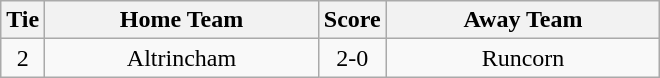<table class="wikitable" style="text-align:center;">
<tr>
<th width=20>Tie</th>
<th width=175>Home Team</th>
<th width=20>Score</th>
<th width=175>Away Team</th>
</tr>
<tr>
<td>2</td>
<td>Altrincham</td>
<td>2-0</td>
<td>Runcorn</td>
</tr>
</table>
